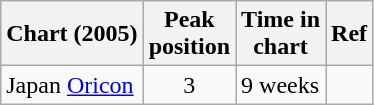<table class="wikitable">
<tr>
<th>Chart (2005)</th>
<th>Peak<br>position</th>
<th>Time in<br>chart</th>
<th>Ref</th>
</tr>
<tr>
<td>Japan <a href='#'>Oricon</a></td>
<td align="center">3</td>
<td>9 weeks</td>
<td></td>
</tr>
</table>
